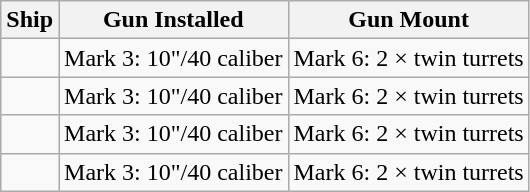<table class="wikitable">
<tr>
<th>Ship</th>
<th>Gun Installed</th>
<th>Gun Mount</th>
</tr>
<tr>
<td></td>
<td>Mark 3: 10"/40 caliber</td>
<td>Mark 6: 2 × twin turrets</td>
</tr>
<tr>
<td></td>
<td>Mark 3: 10"/40 caliber</td>
<td>Mark 6: 2 × twin turrets</td>
</tr>
<tr>
<td></td>
<td>Mark 3: 10"/40 caliber</td>
<td>Mark 6: 2 × twin turrets</td>
</tr>
<tr>
<td></td>
<td>Mark 3: 10"/40 caliber</td>
<td>Mark 6: 2 × twin turrets</td>
</tr>
</table>
